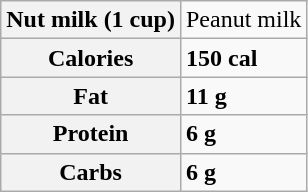<table class="wikitable">
<tr>
<th>Nut milk (1 cup)</th>
<td>Peanut milk</td>
</tr>
<tr>
<th>Calories</th>
<td><strong>150 cal</strong></td>
</tr>
<tr>
<th>Fat</th>
<td><strong>11 g</strong></td>
</tr>
<tr>
<th>Protein</th>
<td><strong>6 g</strong></td>
</tr>
<tr>
<th>Carbs</th>
<td><strong>6 g</strong></td>
</tr>
</table>
